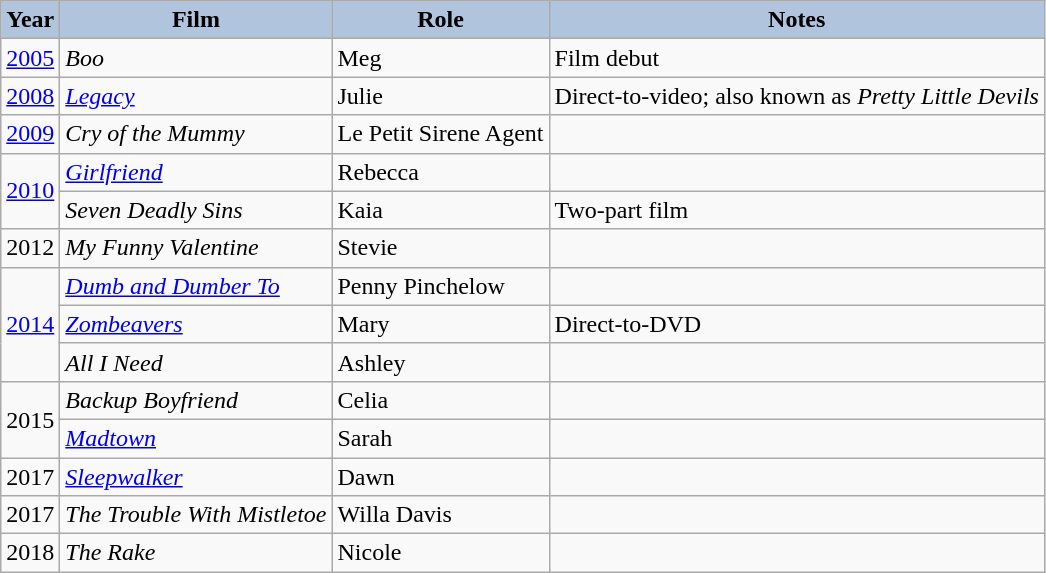<table class="wikitable">
<tr style="text-align:center;">
<th style="background:#B0C4DE;">Year</th>
<th style="background:#B0C4DE;">Film</th>
<th style="background:#B0C4DE;">Role</th>
<th style="background:#B0C4DE;">Notes</th>
</tr>
<tr>
<td><a href='#'>2005</a></td>
<td><em>Boo</em></td>
<td>Meg</td>
<td>Film debut</td>
</tr>
<tr>
<td><a href='#'>2008</a></td>
<td><em><a href='#'>Legacy</a></em></td>
<td>Julie</td>
<td>Direct-to-video; also known as <em>Pretty Little Devils</em></td>
</tr>
<tr>
<td><a href='#'>2009</a></td>
<td><em>Cry of the Mummy</em></td>
<td>Le Petit Sirene Agent</td>
<td></td>
</tr>
<tr>
<td rowspan=2><a href='#'>2010</a></td>
<td><em><a href='#'>Girlfriend</a></em></td>
<td>Rebecca</td>
<td></td>
</tr>
<tr>
<td><em>Seven Deadly Sins</em></td>
<td>Kaia</td>
<td>Two-part film</td>
</tr>
<tr>
<td>2012</td>
<td><em>My Funny Valentine</em></td>
<td>Stevie</td>
<td></td>
</tr>
<tr>
<td rowspan=3><a href='#'>2014</a></td>
<td><em><a href='#'>Dumb and Dumber To</a></em></td>
<td>Penny Pinchelow</td>
<td></td>
</tr>
<tr>
<td><em><a href='#'>Zombeavers</a></em></td>
<td>Mary</td>
<td>Direct-to-DVD</td>
</tr>
<tr>
<td><em>All I Need</em></td>
<td>Ashley</td>
<td></td>
</tr>
<tr>
<td rowspan="2">2015</td>
<td><em>Backup Boyfriend</em></td>
<td>Celia</td>
<td></td>
</tr>
<tr>
<td><em><a href='#'>Madtown</a></em></td>
<td>Sarah</td>
<td></td>
</tr>
<tr>
<td>2017</td>
<td><em><a href='#'>Sleepwalker</a></em></td>
<td>Dawn</td>
<td></td>
</tr>
<tr>
<td>2017</td>
<td><em>The Trouble With Mistletoe</em></td>
<td>Willa Davis</td>
<td></td>
</tr>
<tr>
<td>2018</td>
<td><em>The Rake</em></td>
<td>Nicole</td>
<td></td>
</tr>
</table>
